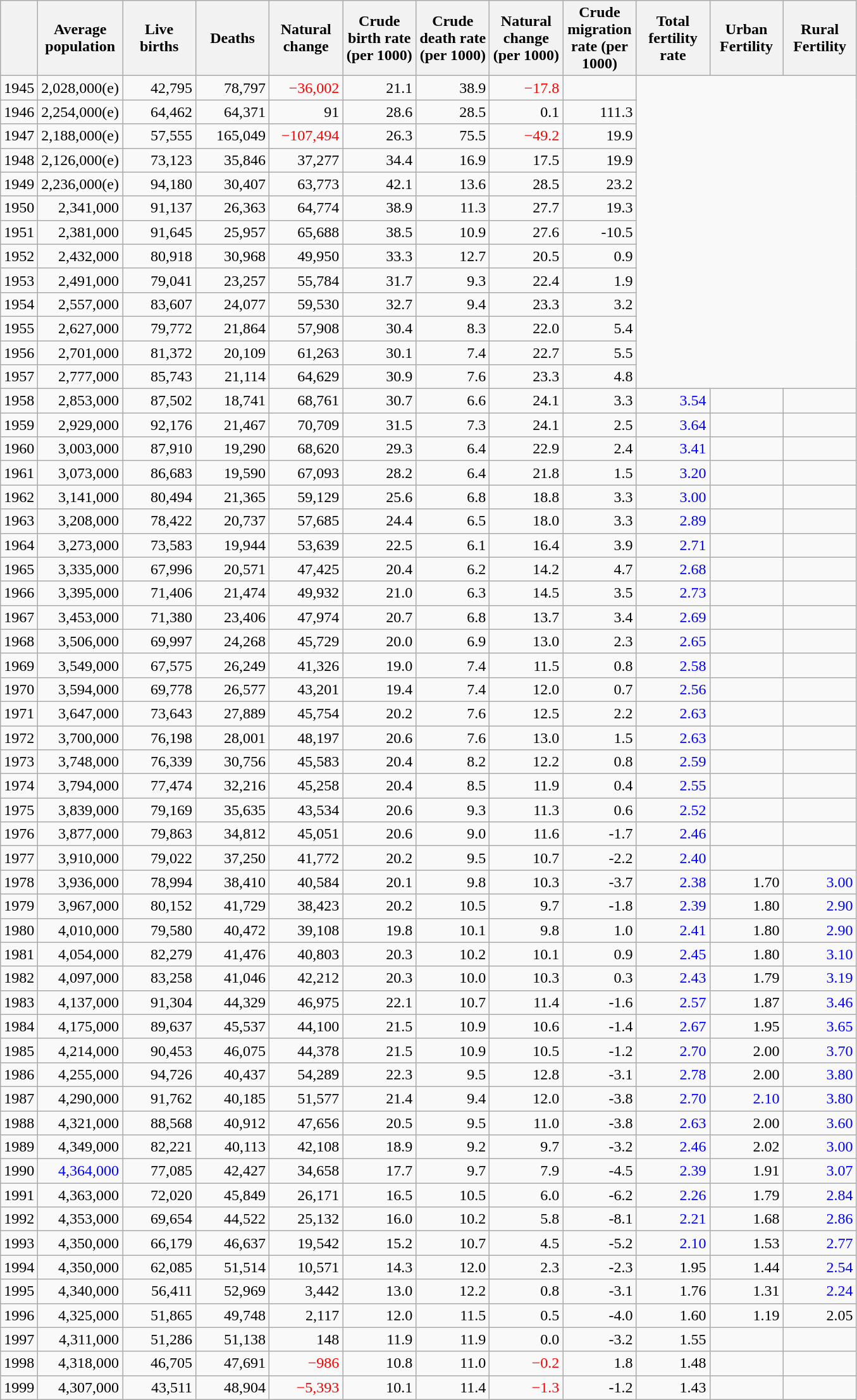<table class="wikitable sortable" style="text-align: right;">
<tr>
<th></th>
<th width="70pt">Average population</th>
<th width="70pt">Live births</th>
<th width="70pt">Deaths</th>
<th width="70pt">Natural change</th>
<th width="70pt">Crude birth rate (per 1000)</th>
<th width="70pt">Crude death rate (per 1000)</th>
<th width="70pt">Natural change (per 1000)</th>
<th width="70pt">Crude migration rate (per 1000)</th>
<th width="70pt">Total fertility rate</th>
<th width="70pt">Urban Fertility</th>
<th width="70pt">Rural Fertility</th>
</tr>
<tr>
<td>1945</td>
<td>2,028,000(e)</td>
<td>42,795</td>
<td>78,797</td>
<td style="color: red">−36,002</td>
<td>21.1</td>
<td>38.9</td>
<td style="color: red">−17.8</td>
<td></td>
</tr>
<tr>
<td>1946</td>
<td>2,254,000(e)</td>
<td>64,462</td>
<td>64,371</td>
<td>91</td>
<td>28.6</td>
<td>28.5</td>
<td>0.1</td>
<td>111.3</td>
</tr>
<tr>
<td>1947</td>
<td>2,188,000(e)</td>
<td>57,555</td>
<td>165,049</td>
<td style="color: red">−107,494</td>
<td>26.3</td>
<td>75.5</td>
<td style="color: red">−49.2</td>
<td>19.9</td>
</tr>
<tr>
<td>1948</td>
<td>2,126,000(e)</td>
<td>73,123</td>
<td>35,846</td>
<td>37,277</td>
<td>34.4</td>
<td>16.9</td>
<td>17.5</td>
<td>19.9</td>
</tr>
<tr>
<td>1949</td>
<td>2,236,000(e)</td>
<td>94,180</td>
<td>30,407</td>
<td>63,773</td>
<td>42.1</td>
<td>13.6</td>
<td>28.5</td>
<td>23.2</td>
</tr>
<tr>
<td>1950</td>
<td>2,341,000</td>
<td>91,137</td>
<td>26,363</td>
<td>64,774</td>
<td>38.9</td>
<td>11.3</td>
<td>27.7</td>
<td>19.3</td>
</tr>
<tr>
<td>1951</td>
<td>2,381,000</td>
<td>91,645</td>
<td>25,957</td>
<td>65,688</td>
<td>38.5</td>
<td>10.9</td>
<td>27.6</td>
<td>-10.5</td>
</tr>
<tr>
<td>1952</td>
<td>2,432,000</td>
<td>80,918</td>
<td>30,968</td>
<td>49,950</td>
<td>33.3</td>
<td>12.7</td>
<td>20.5</td>
<td>0.9</td>
</tr>
<tr>
<td>1953</td>
<td>2,491,000</td>
<td>79,041</td>
<td>23,257</td>
<td>55,784</td>
<td>31.7</td>
<td>9.3</td>
<td>22.4</td>
<td>1.9</td>
</tr>
<tr>
<td>1954</td>
<td>2,557,000</td>
<td>83,607</td>
<td>24,077</td>
<td>59,530</td>
<td>32.7</td>
<td>9.4</td>
<td>23.3</td>
<td>3.2</td>
</tr>
<tr>
<td>1955</td>
<td>2,627,000</td>
<td>79,772</td>
<td>21,864</td>
<td>57,908</td>
<td>30.4</td>
<td>8.3</td>
<td>22.0</td>
<td>5.4</td>
</tr>
<tr>
<td>1956</td>
<td>2,701,000</td>
<td>81,372</td>
<td>20,109</td>
<td>61,263</td>
<td>30.1</td>
<td>7.4</td>
<td>22.7</td>
<td>5.5</td>
</tr>
<tr>
<td>1957</td>
<td>2,777,000</td>
<td>85,743</td>
<td>21,114</td>
<td>64,629</td>
<td>30.9</td>
<td>7.6</td>
<td>23.3</td>
<td>4.8</td>
</tr>
<tr>
<td>1958</td>
<td>2,853,000</td>
<td>87,502</td>
<td>18,741</td>
<td>68,761</td>
<td>30.7</td>
<td>6.6</td>
<td>24.1</td>
<td>3.3</td>
<td style="color: blue">3.54</td>
<td></td>
<td style="color: blue"></td>
</tr>
<tr>
<td>1959</td>
<td>2,929,000</td>
<td>92,176</td>
<td>21,467</td>
<td>70,709</td>
<td>31.5</td>
<td>7.3</td>
<td>24.1</td>
<td>2.5</td>
<td style="color: blue">3.64</td>
<td></td>
<td style="color: blue"></td>
</tr>
<tr>
<td>1960</td>
<td>3,003,000</td>
<td>87,910</td>
<td>19,290</td>
<td>68,620</td>
<td>29.3</td>
<td>6.4</td>
<td>22.9</td>
<td>2.4</td>
<td style="color: blue">3.41</td>
<td></td>
<td style="color: blue"></td>
</tr>
<tr>
<td>1961</td>
<td>3,073,000</td>
<td>86,683</td>
<td>19,590</td>
<td>67,093</td>
<td>28.2</td>
<td>6.4</td>
<td>21.8</td>
<td>1.5</td>
<td style="color: blue">3.20</td>
<td></td>
<td style="color: blue"></td>
</tr>
<tr>
<td>1962</td>
<td>3,141,000</td>
<td>80,494</td>
<td>21,365</td>
<td>59,129</td>
<td>25.6</td>
<td>6.8</td>
<td>18.8</td>
<td>3.3</td>
<td style="color: blue">3.00</td>
<td></td>
<td style="color: blue"></td>
</tr>
<tr>
<td>1963</td>
<td>3,208,000</td>
<td>78,422</td>
<td>20,737</td>
<td>57,685</td>
<td>24.4</td>
<td>6.5</td>
<td>18.0</td>
<td>3.3</td>
<td style="color: blue">2.89</td>
<td></td>
<td style="color: blue"></td>
</tr>
<tr>
<td>1964</td>
<td>3,273,000</td>
<td>73,583</td>
<td>19,944</td>
<td>53,639</td>
<td>22.5</td>
<td>6.1</td>
<td>16.4</td>
<td>3.9</td>
<td style="color: blue">2.71</td>
<td></td>
<td style="color: blue"></td>
</tr>
<tr>
<td>1965</td>
<td>3,335,000</td>
<td>67,996</td>
<td>20,571</td>
<td>47,425</td>
<td>20.4</td>
<td>6.2</td>
<td>14.2</td>
<td>4.7</td>
<td style="color: blue">2.68</td>
<td></td>
<td style="color: blue"></td>
</tr>
<tr>
<td>1966</td>
<td>3,395,000</td>
<td>71,406</td>
<td>21,474</td>
<td>49,932</td>
<td>21.0</td>
<td>6.3</td>
<td>14.5</td>
<td>3.5</td>
<td style="color: blue">2.73</td>
<td></td>
<td style="color: blue"></td>
</tr>
<tr>
<td>1967</td>
<td>3,453,000</td>
<td>71,380</td>
<td>23,406</td>
<td>47,974</td>
<td>20.7</td>
<td>6.8</td>
<td>13.7</td>
<td>3.4</td>
<td style="color: blue">2.69</td>
<td></td>
<td style="color: blue"></td>
</tr>
<tr>
<td>1968</td>
<td>3,506,000</td>
<td>69,997</td>
<td>24,268</td>
<td>45,729</td>
<td>20.0</td>
<td>6.9</td>
<td>13.0</td>
<td>2.3</td>
<td style="color: blue">2.65</td>
<td></td>
<td style="color: blue"></td>
</tr>
<tr>
<td>1969</td>
<td>3,549,000</td>
<td>67,575</td>
<td>26,249</td>
<td>41,326</td>
<td>19.0</td>
<td>7.4</td>
<td>11.5</td>
<td>0.8</td>
<td style="color: blue">2.58</td>
<td></td>
<td style="color: blue"></td>
</tr>
<tr>
<td>1970</td>
<td>3,594,000</td>
<td>69,778</td>
<td>26,577</td>
<td>43,201</td>
<td>19.4</td>
<td>7.4</td>
<td>12.0</td>
<td>0.7</td>
<td style="color: blue">2.56</td>
<td></td>
<td style="color: blue"></td>
</tr>
<tr>
<td>1971</td>
<td>3,647,000</td>
<td>73,643</td>
<td>27,889</td>
<td>45,754</td>
<td>20.2</td>
<td>7.6</td>
<td>12.5</td>
<td>2.2</td>
<td style="color: blue">2.63</td>
<td></td>
<td style="color: blue"></td>
</tr>
<tr>
<td>1972</td>
<td>3,700,000</td>
<td>76,198</td>
<td>28,001</td>
<td>48,197</td>
<td>20.6</td>
<td>7.6</td>
<td>13.0</td>
<td>1.5</td>
<td style="color: blue">2.63</td>
<td></td>
<td style="color: blue"></td>
</tr>
<tr>
<td>1973</td>
<td>3,748,000</td>
<td>76,339</td>
<td>30,756</td>
<td>45,583</td>
<td>20.4</td>
<td>8.2</td>
<td>12.2</td>
<td>0.8</td>
<td style="color: blue">2.59</td>
<td></td>
<td style="color: blue"></td>
</tr>
<tr>
<td>1974</td>
<td>3,794,000</td>
<td>77,474</td>
<td>32,216</td>
<td>45,258</td>
<td>20.4</td>
<td>8.5</td>
<td>11.9</td>
<td>0.4</td>
<td style="color: blue">2.55</td>
<td></td>
<td style="color: blue"></td>
</tr>
<tr>
<td>1975</td>
<td>3,839,000</td>
<td>79,169</td>
<td>35,635</td>
<td>43,534</td>
<td>20.6</td>
<td>9.3</td>
<td>11.3</td>
<td>0.6</td>
<td style="color: blue">2.52</td>
<td></td>
<td style="color: blue"></td>
</tr>
<tr>
<td>1976</td>
<td>3,877,000</td>
<td>79,863</td>
<td>34,812</td>
<td>45,051</td>
<td>20.6</td>
<td>9.0</td>
<td>11.6</td>
<td>-1.7</td>
<td style="color: blue">2.46</td>
<td></td>
<td style="color: blue"></td>
</tr>
<tr>
<td>1977</td>
<td>3,910,000</td>
<td>79,022</td>
<td>37,250</td>
<td>41,772</td>
<td>20.2</td>
<td>9.5</td>
<td>10.7</td>
<td>-2.2</td>
<td style="color: blue">2.40</td>
<td></td>
<td style="color: blue"></td>
</tr>
<tr>
<td>1978</td>
<td>3,936,000</td>
<td>78,994</td>
<td>38,410</td>
<td>40,584</td>
<td>20.1</td>
<td>9.8</td>
<td>10.3</td>
<td>-3.7</td>
<td style="color: blue">2.38</td>
<td>1.70</td>
<td style="color: blue">3.00</td>
</tr>
<tr>
<td>1979</td>
<td>3,967,000</td>
<td>80,152</td>
<td>41,729</td>
<td>38,423</td>
<td>20.2</td>
<td>10.5</td>
<td>9.7</td>
<td>-1.8</td>
<td style="color: blue">2.39</td>
<td>1.80</td>
<td style="color: blue">2.90</td>
</tr>
<tr>
<td>1980</td>
<td>4,010,000</td>
<td>79,580</td>
<td>40,472</td>
<td>39,108</td>
<td>19.8</td>
<td>10.1</td>
<td>9.8</td>
<td>1.0</td>
<td style="color: blue">2.41</td>
<td>1.80</td>
<td style="color: blue">2.90</td>
</tr>
<tr>
<td>1981</td>
<td>4,054,000</td>
<td>82,279</td>
<td>41,476</td>
<td>40,803</td>
<td>20.3</td>
<td>10.2</td>
<td>10.1</td>
<td>0.9</td>
<td style="color: blue">2.45</td>
<td>1.80</td>
<td style="color: blue">3.10</td>
</tr>
<tr>
<td>1982</td>
<td>4,097,000</td>
<td>83,258</td>
<td>41,046</td>
<td>42,212</td>
<td>20.3</td>
<td>10.0</td>
<td>10.3</td>
<td>0.3</td>
<td style="color: blue">2.43</td>
<td>1.79</td>
<td style="color: blue">3.19</td>
</tr>
<tr>
<td>1983</td>
<td>4,137,000</td>
<td>91,304</td>
<td>44,329</td>
<td>46,975</td>
<td>22.1</td>
<td>10.7</td>
<td>11.4</td>
<td>-1.6</td>
<td style="color: blue">2.57</td>
<td>1.87</td>
<td style="color: blue">3.46</td>
</tr>
<tr>
<td>1984</td>
<td>4,175,000</td>
<td>89,637</td>
<td>45,537</td>
<td>44,100</td>
<td>21.5</td>
<td>10.9</td>
<td>10.6</td>
<td>-1.4</td>
<td style="color: blue">2.67</td>
<td>1.95</td>
<td style="color: blue">3.65</td>
</tr>
<tr>
<td>1985</td>
<td>4,214,000</td>
<td>90,453</td>
<td>46,075</td>
<td>44,378</td>
<td>21.5</td>
<td>10.9</td>
<td>10.5</td>
<td>-1.2</td>
<td style="color: blue">2.70</td>
<td>2.00</td>
<td style="color: blue">3.70</td>
</tr>
<tr>
<td>1986</td>
<td>4,255,000</td>
<td>94,726</td>
<td>40,437</td>
<td>54,289</td>
<td>22.3</td>
<td>9.5</td>
<td>12.8</td>
<td>-3.1</td>
<td style="color: blue">2.78</td>
<td>2.00</td>
<td style="color: blue">3.80</td>
</tr>
<tr>
<td>1987</td>
<td>4,290,000</td>
<td>91,762</td>
<td>40,185</td>
<td>51,577</td>
<td>21.4</td>
<td>9.4</td>
<td>12.0</td>
<td>-3.8</td>
<td style="color: blue">2.70</td>
<td style="color: blue">2.10</td>
<td style="color: blue">3.80</td>
</tr>
<tr>
<td>1988</td>
<td>4,321,000</td>
<td>88,568</td>
<td>40,912</td>
<td>47,656</td>
<td>20.5</td>
<td>9.5</td>
<td>11.0</td>
<td>-3.8</td>
<td style="color: blue">2.63</td>
<td>2.00</td>
<td style="color: blue">3.60</td>
</tr>
<tr>
<td>1989</td>
<td>4,349,000</td>
<td>82,221</td>
<td>40,113</td>
<td>42,108</td>
<td>18.9</td>
<td>9.2</td>
<td>9.7</td>
<td>-3.2</td>
<td style="color: blue">2.46</td>
<td>2.02</td>
<td style="color: blue">3.00</td>
</tr>
<tr>
<td>1990</td>
<td style="color: blue">4,364,000</td>
<td>77,085</td>
<td>42,427</td>
<td>34,658</td>
<td>17.7</td>
<td>9.7</td>
<td>7.9</td>
<td>-4.5</td>
<td style="color: blue">2.39</td>
<td>1.91</td>
<td style="color: blue">3.07</td>
</tr>
<tr>
<td>1991</td>
<td>4,363,000</td>
<td>72,020</td>
<td>45,849</td>
<td>26,171</td>
<td>16.5</td>
<td>10.5</td>
<td>6.0</td>
<td>-6.2</td>
<td style="color: blue">2.26</td>
<td>1.79</td>
<td style="color: blue">2.84</td>
</tr>
<tr>
<td>1992</td>
<td>4,353,000</td>
<td>69,654</td>
<td>44,522</td>
<td>25,132</td>
<td>16.0</td>
<td>10.2</td>
<td>5.8</td>
<td>-8.1</td>
<td style="color: blue">2.21</td>
<td>1.68</td>
<td style="color: blue">2.86</td>
</tr>
<tr>
<td>1993</td>
<td>4,350,000</td>
<td>66,179</td>
<td>46,637</td>
<td>19,542</td>
<td>15.2</td>
<td>10.7</td>
<td>4.5</td>
<td>-5.2</td>
<td style="color: blue">2.10</td>
<td>1.53</td>
<td style="color: blue">2.77</td>
</tr>
<tr>
<td>1994</td>
<td>4,350,000</td>
<td>62,085</td>
<td>51,514</td>
<td>10,571</td>
<td>14.3</td>
<td>12.0</td>
<td>2.3</td>
<td>-2.3</td>
<td>1.95</td>
<td>1.44</td>
<td style="color: blue">2.54</td>
</tr>
<tr>
<td>1995</td>
<td>4,340,000</td>
<td>56,411</td>
<td>52,969</td>
<td>3,442</td>
<td>13.0</td>
<td>12.2</td>
<td>0.8</td>
<td>-3.1</td>
<td>1.76</td>
<td>1.31</td>
<td style="color: blue">2.24</td>
</tr>
<tr>
<td>1996</td>
<td>4,325,000</td>
<td>51,865</td>
<td>49,748</td>
<td>2,117</td>
<td>12.0</td>
<td>11.5</td>
<td>0.5</td>
<td>-4.0</td>
<td>1.60</td>
<td>1.19</td>
<td>2.05</td>
</tr>
<tr>
<td>1997</td>
<td>4,311,000</td>
<td>51,286</td>
<td>51,138</td>
<td>148</td>
<td>11.9</td>
<td>11.9</td>
<td>0.0</td>
<td>-3.2</td>
<td>1.55</td>
<td></td>
<td style="color: blue"></td>
</tr>
<tr>
<td>1998</td>
<td>4,318,000</td>
<td>46,705</td>
<td>47,691</td>
<td style="color: red">−986</td>
<td>10.8</td>
<td>11.0</td>
<td style="color: red">−0.2</td>
<td>1.8</td>
<td>1.48</td>
<td></td>
<td style="color: blue"></td>
</tr>
<tr>
<td>1999</td>
<td>4,307,000</td>
<td>43,511</td>
<td>48,904</td>
<td style="color: red">−5,393</td>
<td>10.1</td>
<td>11.4</td>
<td style="color: red">−1.3</td>
<td>-1.2</td>
<td>1.43</td>
<td></td>
<td style="color: blue"></td>
</tr>
</table>
